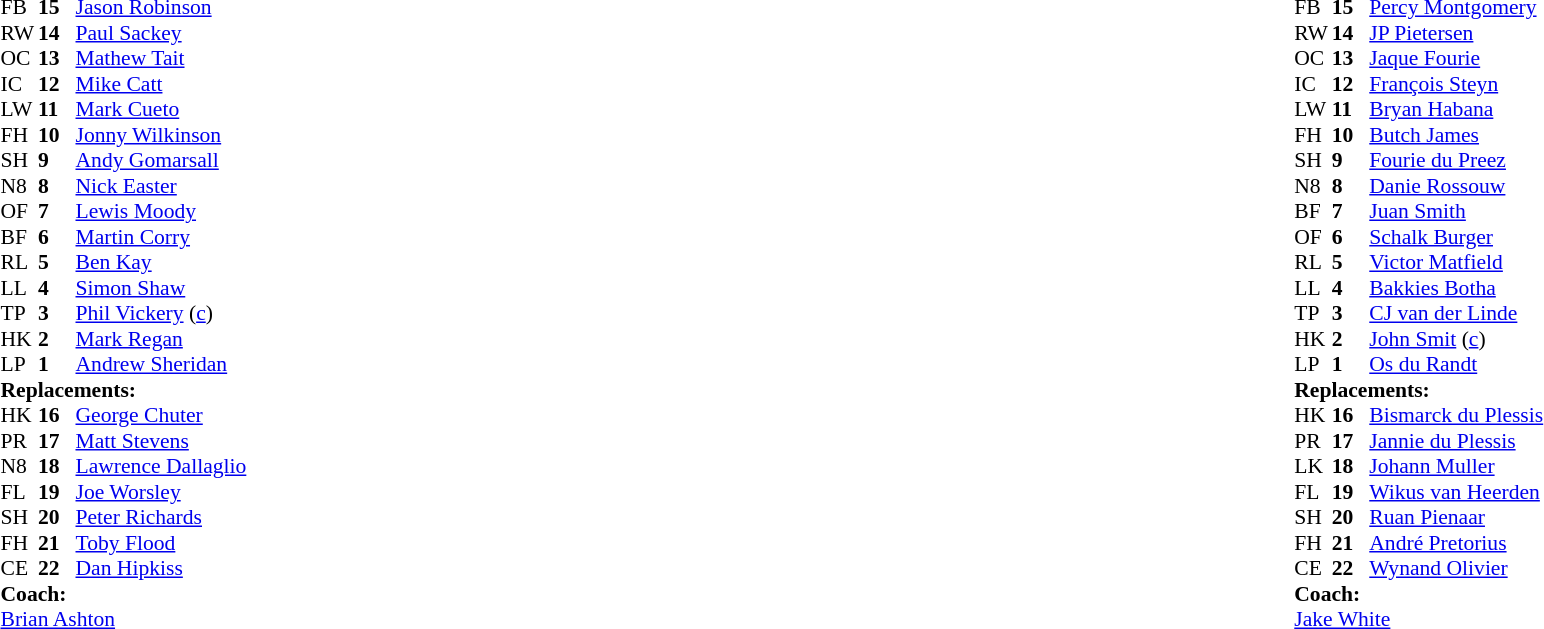<table width="100%">
<tr>
<td valign="top" width="50%"><br><table style="font-size:90%" cellspacing="0" cellpadding="0">
<tr>
<th width="25"></th>
<th width="25"></th>
</tr>
<tr>
<td>FB</td>
<td><strong>15</strong></td>
<td><a href='#'>Jason Robinson</a></td>
<td></td>
<td></td>
</tr>
<tr>
<td>RW</td>
<td><strong>14</strong></td>
<td><a href='#'>Paul Sackey</a></td>
</tr>
<tr>
<td>OC</td>
<td><strong>13</strong></td>
<td><a href='#'>Mathew Tait</a></td>
</tr>
<tr>
<td>IC</td>
<td><strong>12</strong></td>
<td><a href='#'>Mike Catt</a></td>
<td></td>
<td></td>
</tr>
<tr>
<td>LW</td>
<td><strong>11</strong></td>
<td><a href='#'>Mark Cueto</a></td>
</tr>
<tr>
<td>FH</td>
<td><strong>10</strong></td>
<td><a href='#'>Jonny Wilkinson</a></td>
</tr>
<tr>
<td>SH</td>
<td><strong>9</strong></td>
<td><a href='#'>Andy Gomarsall</a></td>
</tr>
<tr>
<td>N8</td>
<td><strong>8</strong></td>
<td><a href='#'>Nick Easter</a></td>
<td></td>
<td></td>
</tr>
<tr>
<td>OF</td>
<td><strong>7</strong></td>
<td><a href='#'>Lewis Moody</a></td>
<td></td>
<td></td>
</tr>
<tr>
<td>BF</td>
<td><strong>6</strong></td>
<td><a href='#'>Martin Corry</a></td>
</tr>
<tr>
<td>RL</td>
<td><strong>5</strong></td>
<td><a href='#'>Ben Kay</a></td>
</tr>
<tr>
<td>LL</td>
<td><strong>4</strong></td>
<td><a href='#'>Simon Shaw</a></td>
</tr>
<tr>
<td>TP</td>
<td><strong>3</strong></td>
<td><a href='#'>Phil Vickery</a> (<a href='#'>c</a>)</td>
<td></td>
<td></td>
</tr>
<tr>
<td>HK</td>
<td><strong>2</strong></td>
<td><a href='#'>Mark Regan</a></td>
<td></td>
<td></td>
</tr>
<tr>
<td>LP</td>
<td><strong>1</strong></td>
<td><a href='#'>Andrew Sheridan</a></td>
</tr>
<tr>
<td colspan=3><strong>Replacements:</strong></td>
</tr>
<tr>
<td>HK</td>
<td><strong>16</strong></td>
<td><a href='#'>George Chuter</a></td>
<td></td>
<td></td>
</tr>
<tr>
<td>PR</td>
<td><strong>17</strong></td>
<td><a href='#'>Matt Stevens</a></td>
<td></td>
<td></td>
</tr>
<tr>
<td>N8</td>
<td><strong>18</strong></td>
<td><a href='#'>Lawrence Dallaglio</a></td>
<td></td>
<td></td>
</tr>
<tr>
<td>FL</td>
<td><strong>19</strong></td>
<td><a href='#'>Joe Worsley</a></td>
<td></td>
<td></td>
<td></td>
</tr>
<tr>
<td>SH</td>
<td><strong>20</strong></td>
<td><a href='#'>Peter Richards</a></td>
<td></td>
<td></td>
<td></td>
</tr>
<tr>
<td>FH</td>
<td><strong>21</strong></td>
<td><a href='#'>Toby Flood</a></td>
<td></td>
<td></td>
</tr>
<tr>
<td>CE</td>
<td><strong>22</strong></td>
<td><a href='#'>Dan Hipkiss</a></td>
<td></td>
<td></td>
</tr>
<tr>
<td colspan=3><strong>Coach:</strong></td>
</tr>
<tr>
<td colspan="4"> <a href='#'>Brian Ashton</a></td>
</tr>
</table>
</td>
<td valign="top"></td>
<td valign="top" width="50%"><br><table style="font-size:90%" cellspacing="0" cellpadding="0" align="center">
<tr>
<th width="25"></th>
<th width="25"></th>
</tr>
<tr>
<td>FB</td>
<td><strong>15</strong></td>
<td><a href='#'>Percy Montgomery</a></td>
</tr>
<tr>
<td>RW</td>
<td><strong>14</strong></td>
<td><a href='#'>JP Pietersen</a></td>
</tr>
<tr>
<td>OC</td>
<td><strong>13</strong></td>
<td><a href='#'>Jaque Fourie</a></td>
</tr>
<tr>
<td>IC</td>
<td><strong>12</strong></td>
<td><a href='#'>François Steyn</a></td>
</tr>
<tr>
<td>LW</td>
<td><strong>11</strong></td>
<td><a href='#'>Bryan Habana</a></td>
</tr>
<tr>
<td>FH</td>
<td><strong>10</strong></td>
<td><a href='#'>Butch James</a></td>
</tr>
<tr>
<td>SH</td>
<td><strong>9</strong></td>
<td><a href='#'>Fourie du Preez</a></td>
</tr>
<tr>
<td>N8</td>
<td><strong>8</strong></td>
<td><a href='#'>Danie Rossouw</a></td>
<td></td>
<td></td>
</tr>
<tr>
<td>BF</td>
<td><strong>7</strong></td>
<td><a href='#'>Juan Smith</a></td>
</tr>
<tr>
<td>OF</td>
<td><strong>6</strong></td>
<td><a href='#'>Schalk Burger</a></td>
</tr>
<tr>
<td>RL</td>
<td><strong>5</strong></td>
<td><a href='#'>Victor Matfield</a></td>
</tr>
<tr>
<td>LL</td>
<td><strong>4</strong></td>
<td><a href='#'>Bakkies Botha</a></td>
</tr>
<tr>
<td>TP</td>
<td><strong>3</strong></td>
<td><a href='#'>CJ van der Linde</a></td>
</tr>
<tr>
<td>HK</td>
<td><strong>2</strong></td>
<td><a href='#'>John Smit</a> (<a href='#'>c</a>)</td>
<td></td>
<td colspan="2"></td>
</tr>
<tr>
<td>LP</td>
<td><strong>1</strong></td>
<td><a href='#'>Os du Randt</a></td>
</tr>
<tr>
<td colspan=3><strong>Replacements:</strong></td>
</tr>
<tr>
<td>HK</td>
<td><strong>16</strong></td>
<td><a href='#'>Bismarck du Plessis</a></td>
<td></td>
<td></td>
<td></td>
</tr>
<tr>
<td>PR</td>
<td><strong>17</strong></td>
<td><a href='#'>Jannie du Plessis</a></td>
</tr>
<tr>
<td>LK</td>
<td><strong>18</strong></td>
<td><a href='#'>Johann Muller</a></td>
</tr>
<tr>
<td>FL</td>
<td><strong>19</strong></td>
<td><a href='#'>Wikus van Heerden</a></td>
<td></td>
<td></td>
</tr>
<tr>
<td>SH</td>
<td><strong>20</strong></td>
<td><a href='#'>Ruan Pienaar</a></td>
</tr>
<tr>
<td>FH</td>
<td><strong>21</strong></td>
<td><a href='#'>André Pretorius</a></td>
</tr>
<tr>
<td>CE</td>
<td><strong>22</strong></td>
<td><a href='#'>Wynand Olivier</a></td>
</tr>
<tr>
<td colspan=3><strong>Coach:</strong></td>
</tr>
<tr>
<td colspan="4"> <a href='#'>Jake White</a></td>
</tr>
</table>
</td>
</tr>
</table>
